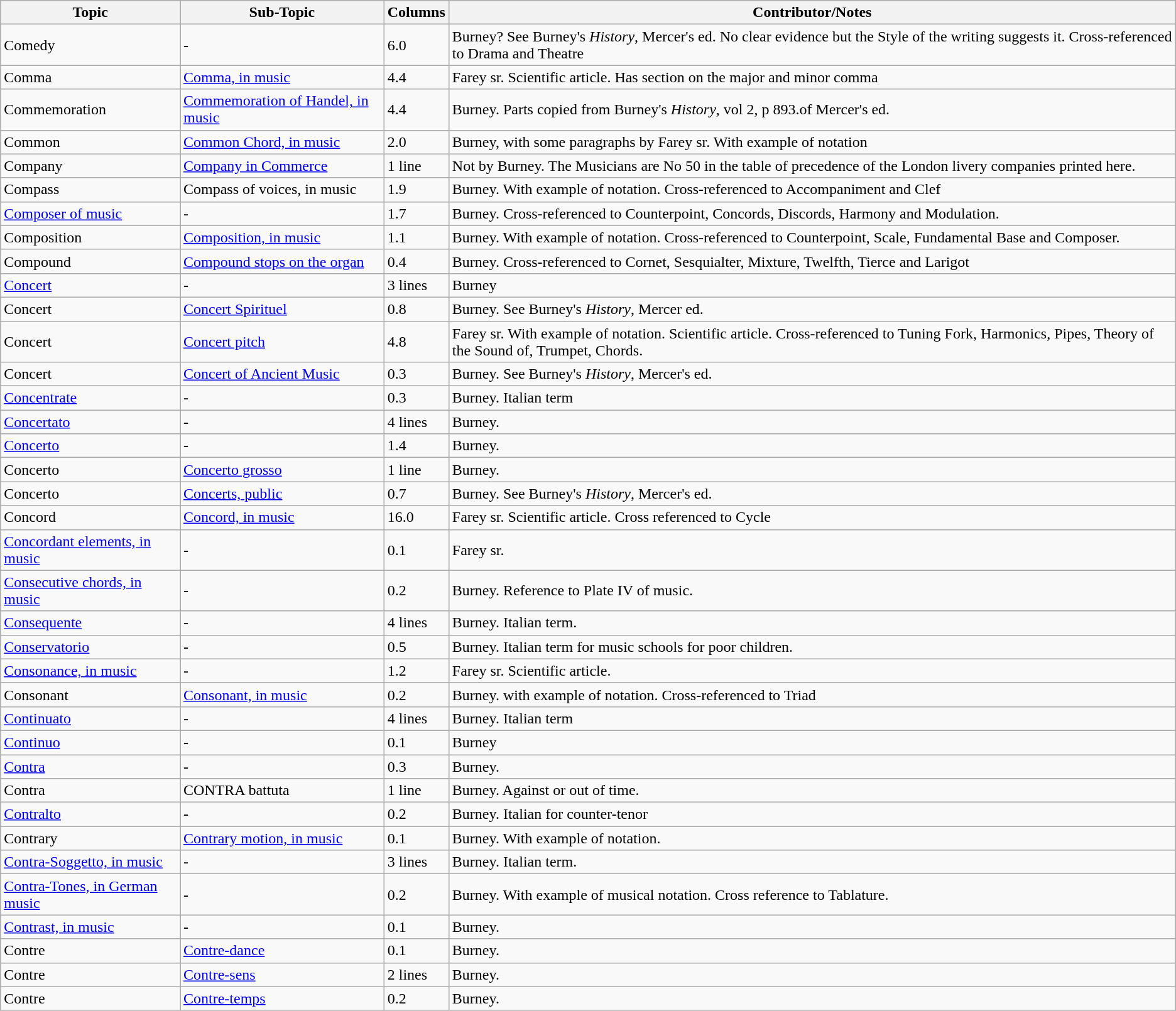<table class="wikitable">
<tr>
<th>Topic</th>
<th>Sub-Topic</th>
<th>Columns</th>
<th>Contributor/Notes</th>
</tr>
<tr>
<td>Comedy</td>
<td>-</td>
<td>6.0</td>
<td>Burney? See Burney's <em>History</em>, Mercer's ed. No clear evidence but the Style of the writing suggests it. Cross-referenced to Drama and Theatre</td>
</tr>
<tr>
<td>Comma</td>
<td><a href='#'>Comma, in music</a></td>
<td>4.4</td>
<td>Farey sr.  Scientific article. Has section on the major and minor comma</td>
</tr>
<tr>
<td>Commemoration</td>
<td><a href='#'>Commemoration of Handel, in music</a></td>
<td>4.4</td>
<td>Burney. Parts copied from Burney's <em>History</em>, vol 2, p 893.of Mercer's ed.</td>
</tr>
<tr>
<td>Common</td>
<td><a href='#'>Common Chord, in music</a></td>
<td>2.0</td>
<td>Burney, with some paragraphs by Farey sr. With example of notation</td>
</tr>
<tr>
<td>Company</td>
<td><a href='#'>Company in Commerce</a></td>
<td>1 line</td>
<td>Not by Burney. The Musicians are No 50 in the table of precedence of the London livery companies printed here.</td>
</tr>
<tr>
<td>Compass</td>
<td>Compass of voices, in music</td>
<td>1.9</td>
<td>Burney. With example of notation. Cross-referenced to Accompaniment and Clef</td>
</tr>
<tr>
<td><a href='#'>Composer of music</a></td>
<td>-</td>
<td>1.7</td>
<td>Burney. Cross-referenced to Counterpoint, Concords, Discords, Harmony and Modulation.</td>
</tr>
<tr>
<td>Composition</td>
<td><a href='#'>Composition, in music</a></td>
<td>1.1</td>
<td>Burney. With example of notation. Cross-referenced to Counterpoint, Scale, Fundamental Base and Composer.</td>
</tr>
<tr>
<td>Compound</td>
<td><a href='#'>Compound stops on the organ</a></td>
<td>0.4</td>
<td>Burney. Cross-referenced to Cornet, Sesquialter, Mixture, Twelfth, Tierce and Larigot</td>
</tr>
<tr>
<td><a href='#'>Concert</a></td>
<td>-</td>
<td>3 lines</td>
<td>Burney</td>
</tr>
<tr>
<td>Concert</td>
<td><a href='#'>Concert Spirituel</a></td>
<td>0.8</td>
<td>Burney. See Burney's <em>History</em>, Mercer ed.</td>
</tr>
<tr>
<td>Concert</td>
<td><a href='#'>Concert pitch</a></td>
<td>4.8</td>
<td>Farey sr. With example of notation. Scientific article. Cross-referenced to Tuning Fork, Harmonics, Pipes, Theory of the Sound of, Trumpet, Chords.</td>
</tr>
<tr>
<td>Concert</td>
<td><a href='#'>Concert of Ancient Music</a></td>
<td>0.3</td>
<td>Burney. See Burney's <em>History</em>, Mercer's ed.</td>
</tr>
<tr>
<td><a href='#'>Concentrate</a></td>
<td>-</td>
<td>0.3</td>
<td>Burney. Italian term</td>
</tr>
<tr>
<td><a href='#'>Concertato</a></td>
<td>-</td>
<td>4 lines</td>
<td>Burney.</td>
</tr>
<tr>
<td><a href='#'>Concerto</a></td>
<td>-</td>
<td>1.4</td>
<td>Burney.</td>
</tr>
<tr>
<td>Concerto</td>
<td><a href='#'>Concerto grosso</a></td>
<td>1 line</td>
<td>Burney.</td>
</tr>
<tr>
<td>Concerto</td>
<td><a href='#'>Concerts, public</a></td>
<td>0.7</td>
<td>Burney. See Burney's <em>History</em>, Mercer's ed.</td>
</tr>
<tr>
<td>Concord</td>
<td><a href='#'>Concord, in music</a></td>
<td>16.0</td>
<td>Farey sr. Scientific article. Cross referenced to Cycle</td>
</tr>
<tr>
<td><a href='#'>Concordant elements, in music</a></td>
<td>-</td>
<td>0.1</td>
<td>Farey sr.</td>
</tr>
<tr>
<td><a href='#'>Consecutive chords, in music</a></td>
<td>-</td>
<td>0.2</td>
<td>Burney. Reference to Plate IV of music.</td>
</tr>
<tr>
<td><a href='#'>Consequente</a></td>
<td>-</td>
<td>4 lines</td>
<td>Burney. Italian term.</td>
</tr>
<tr>
<td><a href='#'>Conservatorio</a></td>
<td>-</td>
<td>0.5</td>
<td>Burney. Italian term for music schools for poor children.</td>
</tr>
<tr>
<td><a href='#'>Consonance, in music</a></td>
<td>-</td>
<td>1.2</td>
<td>Farey sr. Scientific article.</td>
</tr>
<tr>
<td>Consonant</td>
<td><a href='#'>Consonant, in music</a></td>
<td>0.2</td>
<td>Burney. with example of notation. Cross-referenced to Triad</td>
</tr>
<tr>
<td><a href='#'>Continuato</a></td>
<td>-</td>
<td>4 lines</td>
<td>Burney. Italian term</td>
</tr>
<tr>
<td><a href='#'>Continuo</a></td>
<td>-</td>
<td>0.1</td>
<td>Burney</td>
</tr>
<tr>
<td><a href='#'>Contra</a></td>
<td>-</td>
<td>0.3</td>
<td>Burney.</td>
</tr>
<tr>
<td>Contra</td>
<td>CONTRA battuta</td>
<td>1 line</td>
<td>Burney. Against or out of time.</td>
</tr>
<tr>
<td><a href='#'>Contralto</a></td>
<td>-</td>
<td>0.2</td>
<td>Burney. Italian for counter-tenor</td>
</tr>
<tr>
<td>Contrary</td>
<td><a href='#'>Contrary motion, in music</a></td>
<td>0.1</td>
<td>Burney. With example of notation.</td>
</tr>
<tr>
<td><a href='#'>Contra-Soggetto, in music</a></td>
<td>-</td>
<td>3 lines</td>
<td>Burney. Italian term.</td>
</tr>
<tr>
<td><a href='#'>Contra-Tones, in German music</a></td>
<td>-</td>
<td>0.2</td>
<td>Burney. With example of musical notation. Cross reference to Tablature.</td>
</tr>
<tr>
<td><a href='#'>Contrast, in music</a></td>
<td>-</td>
<td>0.1</td>
<td>Burney.</td>
</tr>
<tr>
<td>Contre</td>
<td><a href='#'>Contre-dance</a></td>
<td>0.1</td>
<td>Burney.</td>
</tr>
<tr>
<td>Contre</td>
<td><a href='#'>Contre-sens</a></td>
<td>2 lines</td>
<td>Burney.</td>
</tr>
<tr>
<td>Contre</td>
<td><a href='#'>Contre-temps</a></td>
<td>0.2</td>
<td>Burney.</td>
</tr>
</table>
